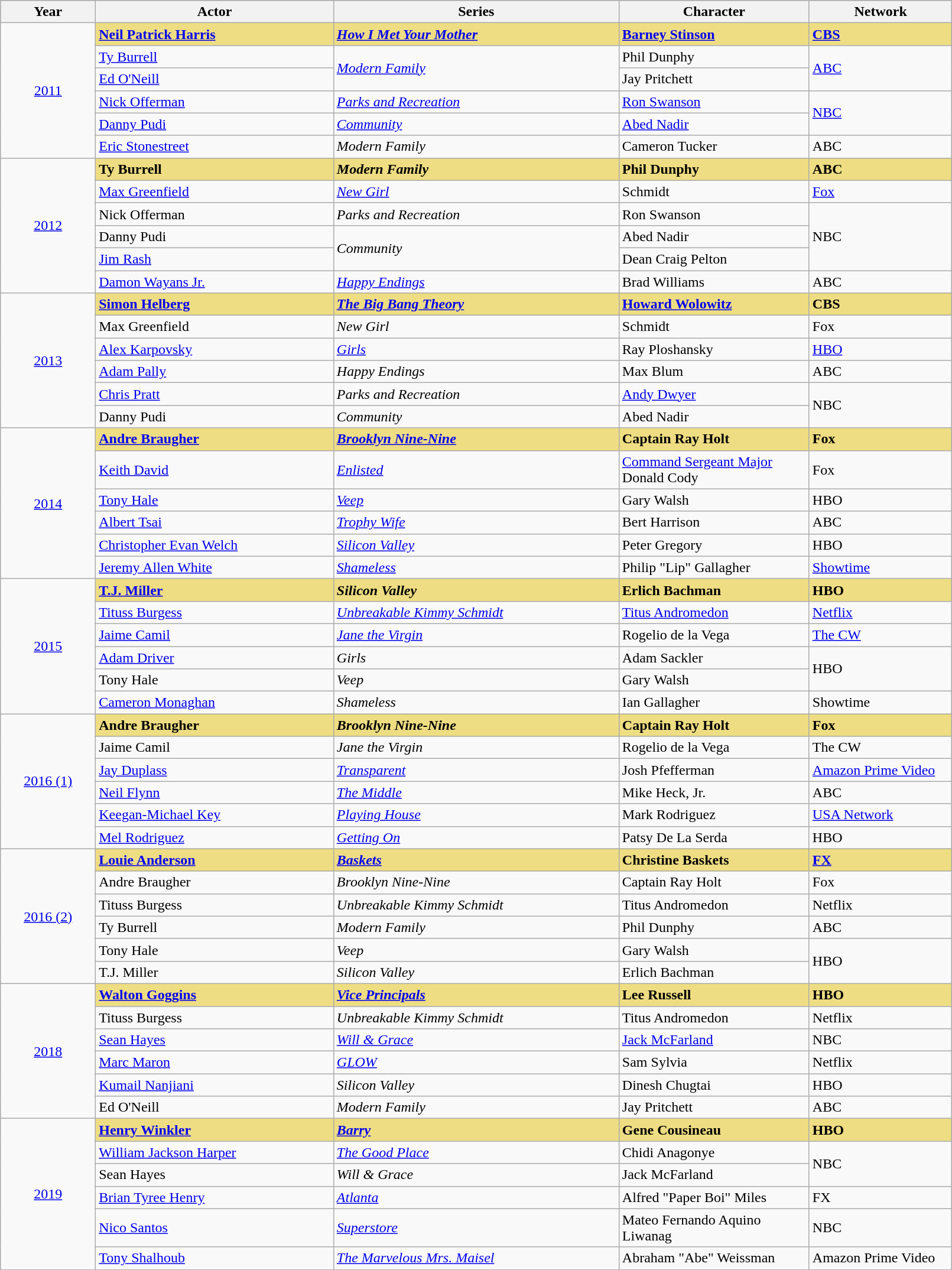<table class="wikitable" style="width:85%">
<tr style="background:#bebebe;">
<th style="width:10%;">Year</th>
<th style="wodth:25%;">Actor</th>
<th style="width:30%;">Series</th>
<th style="width:20%;">Character</th>
<th style="width:15%;">Network</th>
</tr>
<tr>
<td rowspan="6" style="text-align:center;"><a href='#'>2011</a><br></td>
<td style="background:#EEDD82;"><strong><a href='#'>Neil Patrick Harris</a></strong></td>
<td style="background:#EEDD82;"><strong><em><a href='#'>How I Met Your Mother</a></em></strong></td>
<td style="background:#EEDD82;"><strong><a href='#'>Barney Stinson</a></strong></td>
<td style="background:#EEDD82;"><strong><a href='#'>CBS</a></strong></td>
</tr>
<tr>
<td><a href='#'>Ty Burrell</a></td>
<td rowspan="2"><em><a href='#'>Modern Family</a></em></td>
<td>Phil Dunphy</td>
<td rowspan="2"><a href='#'>ABC</a></td>
</tr>
<tr>
<td><a href='#'>Ed O'Neill</a></td>
<td>Jay Pritchett</td>
</tr>
<tr>
<td><a href='#'>Nick Offerman</a></td>
<td><em><a href='#'>Parks and Recreation</a></em></td>
<td><a href='#'>Ron Swanson</a></td>
<td rowspan="2"><a href='#'>NBC</a></td>
</tr>
<tr>
<td><a href='#'>Danny Pudi</a></td>
<td><em><a href='#'>Community</a></em></td>
<td><a href='#'>Abed Nadir</a></td>
</tr>
<tr>
<td><a href='#'>Eric Stonestreet</a></td>
<td><em>Modern Family</em></td>
<td>Cameron Tucker</td>
<td>ABC</td>
</tr>
<tr>
<td rowspan="6" style="text-align:center;"><a href='#'>2012</a><br></td>
<td style="background:#EEDD82;"><strong>Ty Burrell</strong></td>
<td style="background:#EEDD82;"><strong><em>Modern Family</em></strong></td>
<td style="background:#EEDD82;"><strong>Phil Dunphy</strong></td>
<td style="background:#EEDD82;"><strong>ABC</strong></td>
</tr>
<tr>
<td><a href='#'>Max Greenfield</a></td>
<td><em><a href='#'>New Girl</a></em></td>
<td>Schmidt</td>
<td><a href='#'>Fox</a></td>
</tr>
<tr>
<td>Nick Offerman</td>
<td><em>Parks and Recreation</em></td>
<td>Ron Swanson</td>
<td rowspan="3">NBC</td>
</tr>
<tr>
<td>Danny Pudi</td>
<td rowspan="2"><em>Community</em></td>
<td>Abed Nadir</td>
</tr>
<tr>
<td><a href='#'>Jim Rash</a></td>
<td>Dean Craig Pelton</td>
</tr>
<tr>
<td><a href='#'>Damon Wayans Jr.</a></td>
<td><em><a href='#'>Happy Endings</a></em></td>
<td>Brad Williams</td>
<td>ABC</td>
</tr>
<tr>
<td rowspan="6" style="text-align:center;"><a href='#'>2013</a><br></td>
<td style="background:#EEDD82;"><strong><a href='#'>Simon Helberg</a></strong></td>
<td style="background:#EEDD82;"><strong><em><a href='#'>The Big Bang Theory</a></em></strong></td>
<td style="background:#EEDD82;"><strong><a href='#'>Howard Wolowitz</a></strong></td>
<td style="background:#EEDD82;"><strong>CBS</strong></td>
</tr>
<tr>
<td>Max Greenfield</td>
<td><em>New Girl</em></td>
<td>Schmidt</td>
<td>Fox</td>
</tr>
<tr>
<td><a href='#'>Alex Karpovsky</a></td>
<td><em><a href='#'>Girls</a></em></td>
<td>Ray Ploshansky</td>
<td><a href='#'>HBO</a></td>
</tr>
<tr>
<td><a href='#'>Adam Pally</a></td>
<td><em>Happy Endings</em></td>
<td>Max Blum</td>
<td>ABC</td>
</tr>
<tr>
<td><a href='#'>Chris Pratt</a></td>
<td><em>Parks and Recreation</em></td>
<td><a href='#'>Andy Dwyer</a></td>
<td rowspan="2">NBC</td>
</tr>
<tr>
<td>Danny Pudi</td>
<td><em>Community</em></td>
<td>Abed Nadir</td>
</tr>
<tr>
<td rowspan="6" style="text-align:center;"><a href='#'>2014</a><br></td>
<td style="background:#EEDD82;"><strong><a href='#'>Andre Braugher</a></strong></td>
<td style="background:#EEDD82;"><strong><em><a href='#'>Brooklyn Nine-Nine</a></em></strong></td>
<td style="background:#EEDD82;"><strong>Captain Ray Holt</strong></td>
<td style="background:#EEDD82;"><strong>Fox</strong></td>
</tr>
<tr>
<td><a href='#'>Keith David</a></td>
<td><em><a href='#'>Enlisted</a></em></td>
<td><a href='#'>Command Sergeant Major</a> Donald Cody</td>
<td>Fox</td>
</tr>
<tr>
<td><a href='#'>Tony Hale</a></td>
<td><em><a href='#'>Veep</a></em></td>
<td>Gary Walsh</td>
<td>HBO</td>
</tr>
<tr>
<td><a href='#'>Albert Tsai</a></td>
<td><em><a href='#'>Trophy Wife</a></em></td>
<td>Bert Harrison</td>
<td>ABC</td>
</tr>
<tr>
<td><a href='#'>Christopher Evan Welch</a></td>
<td><em><a href='#'>Silicon Valley</a></em></td>
<td>Peter Gregory</td>
<td>HBO</td>
</tr>
<tr>
<td><a href='#'>Jeremy Allen White</a></td>
<td><em><a href='#'>Shameless</a></em></td>
<td>Philip "Lip" Gallagher</td>
<td><a href='#'>Showtime</a></td>
</tr>
<tr>
<td rowspan="6" style="text-align:center;"><a href='#'>2015</a><br></td>
<td style="background:#EEDD82;"><strong><a href='#'>T.J. Miller</a></strong></td>
<td style="background:#EEDD82;"><strong><em>Silicon Valley</em></strong></td>
<td style="background:#EEDD82;"><strong>Erlich Bachman</strong></td>
<td style="background:#EEDD82;"><strong>HBO</strong></td>
</tr>
<tr>
<td><a href='#'>Tituss Burgess</a></td>
<td><em><a href='#'>Unbreakable Kimmy Schmidt</a></em></td>
<td><a href='#'>Titus Andromedon</a></td>
<td><a href='#'>Netflix</a></td>
</tr>
<tr>
<td><a href='#'>Jaime Camil</a></td>
<td><em><a href='#'>Jane the Virgin</a></em></td>
<td>Rogelio de la Vega</td>
<td><a href='#'>The CW</a></td>
</tr>
<tr>
<td><a href='#'>Adam Driver</a></td>
<td><em>Girls</em></td>
<td>Adam Sackler</td>
<td rowspan="2">HBO</td>
</tr>
<tr>
<td>Tony Hale</td>
<td><em>Veep</em></td>
<td>Gary Walsh</td>
</tr>
<tr>
<td><a href='#'>Cameron Monaghan</a></td>
<td><em>Shameless</em></td>
<td>Ian Gallagher</td>
<td>Showtime</td>
</tr>
<tr>
<td rowspan="6" style="text-align:center;"><a href='#'>2016 (1)</a><br></td>
<td style="background:#EEDD82;"><strong>Andre Braugher</strong></td>
<td style="background:#EEDD82;"><strong><em>Brooklyn Nine-Nine</em></strong></td>
<td style="background:#EEDD82;"><strong>Captain Ray Holt</strong></td>
<td style="background:#EEDD82;"><strong>Fox</strong></td>
</tr>
<tr>
<td>Jaime Camil</td>
<td><em>Jane the Virgin</em></td>
<td>Rogelio de la Vega</td>
<td>The CW</td>
</tr>
<tr>
<td><a href='#'>Jay Duplass</a></td>
<td><em><a href='#'>Transparent</a></em></td>
<td>Josh Pfefferman</td>
<td><a href='#'>Amazon Prime Video</a></td>
</tr>
<tr>
<td><a href='#'>Neil Flynn</a></td>
<td><em><a href='#'>The Middle</a></em></td>
<td>Mike Heck, Jr.</td>
<td>ABC</td>
</tr>
<tr>
<td><a href='#'>Keegan-Michael Key</a></td>
<td><em><a href='#'>Playing House</a></em></td>
<td>Mark Rodriguez</td>
<td><a href='#'>USA Network</a></td>
</tr>
<tr>
<td><a href='#'>Mel Rodriguez</a></td>
<td><em><a href='#'>Getting On</a></em></td>
<td>Patsy De La Serda</td>
<td>HBO</td>
</tr>
<tr>
<td rowspan="6" style="text-align:center;"><a href='#'>2016 (2)</a><br></td>
<td style="background:#EEDD82;"><strong><a href='#'>Louie Anderson</a></strong></td>
<td style="background:#EEDD82;"><strong><em><a href='#'>Baskets</a></em></strong></td>
<td style="background:#EEDD82;"><strong>Christine Baskets</strong></td>
<td style="background:#EEDD82;"><strong><a href='#'>FX</a></strong></td>
</tr>
<tr>
<td>Andre Braugher</td>
<td><em>Brooklyn Nine-Nine</em></td>
<td>Captain Ray Holt</td>
<td>Fox</td>
</tr>
<tr>
<td>Tituss Burgess</td>
<td><em>Unbreakable Kimmy Schmidt</em></td>
<td>Titus Andromedon</td>
<td>Netflix</td>
</tr>
<tr>
<td>Ty Burrell</td>
<td><em>Modern Family</em></td>
<td>Phil Dunphy</td>
<td>ABC</td>
</tr>
<tr>
<td>Tony Hale</td>
<td><em>Veep</em></td>
<td>Gary Walsh</td>
<td rowspan="2">HBO</td>
</tr>
<tr>
<td>T.J. Miller</td>
<td><em>Silicon Valley</em></td>
<td>Erlich Bachman</td>
</tr>
<tr>
<td rowspan="6" style="text-align:center;"><a href='#'>2018</a><br></td>
<td style="background:#EEDD82;"><strong><a href='#'>Walton Goggins</a></strong></td>
<td style="background:#EEDD82;"><strong><em><a href='#'>Vice Principals</a></em></strong></td>
<td style="background:#EEDD82;"><strong>Lee Russell</strong></td>
<td style="background:#EEDD82;"><strong>HBO</strong></td>
</tr>
<tr>
<td>Tituss Burgess</td>
<td><em>Unbreakable Kimmy Schmidt</em></td>
<td>Titus Andromedon</td>
<td>Netflix</td>
</tr>
<tr>
<td><a href='#'>Sean Hayes</a></td>
<td><em><a href='#'>Will & Grace</a></em></td>
<td><a href='#'>Jack McFarland</a></td>
<td>NBC</td>
</tr>
<tr>
<td><a href='#'>Marc Maron</a></td>
<td><em><a href='#'>GLOW</a></em></td>
<td>Sam Sylvia</td>
<td>Netflix</td>
</tr>
<tr>
<td><a href='#'>Kumail Nanjiani</a></td>
<td><em>Silicon Valley</em></td>
<td>Dinesh Chugtai</td>
<td>HBO</td>
</tr>
<tr>
<td>Ed O'Neill</td>
<td><em>Modern Family</em></td>
<td>Jay Pritchett</td>
<td>ABC</td>
</tr>
<tr>
<td rowspan="6" style="text-align:center;"><a href='#'>2019</a><br></td>
<td style="background:#EEDD82;"><strong><a href='#'>Henry Winkler</a></strong></td>
<td style="background:#EEDD82;"><strong><em><a href='#'>Barry</a></em></strong></td>
<td style="background:#EEDD82;"><strong>Gene Cousineau</strong></td>
<td style="background:#EEDD82;"><strong>HBO</strong></td>
</tr>
<tr>
<td><a href='#'>William Jackson Harper</a></td>
<td><em><a href='#'>The Good Place</a></em></td>
<td>Chidi Anagonye</td>
<td rowspan="2">NBC</td>
</tr>
<tr>
<td>Sean Hayes</td>
<td><em>Will & Grace</em></td>
<td>Jack McFarland</td>
</tr>
<tr>
<td><a href='#'>Brian Tyree Henry</a></td>
<td><em><a href='#'>Atlanta</a></em></td>
<td>Alfred "Paper Boi" Miles</td>
<td>FX</td>
</tr>
<tr>
<td><a href='#'>Nico Santos</a></td>
<td><em><a href='#'>Superstore</a></em></td>
<td>Mateo Fernando Aquino Liwanag</td>
<td>NBC</td>
</tr>
<tr>
<td><a href='#'>Tony Shalhoub</a></td>
<td><em><a href='#'>The Marvelous Mrs. Maisel</a></em></td>
<td>Abraham "Abe" Weissman</td>
<td>Amazon Prime Video</td>
</tr>
</table>
